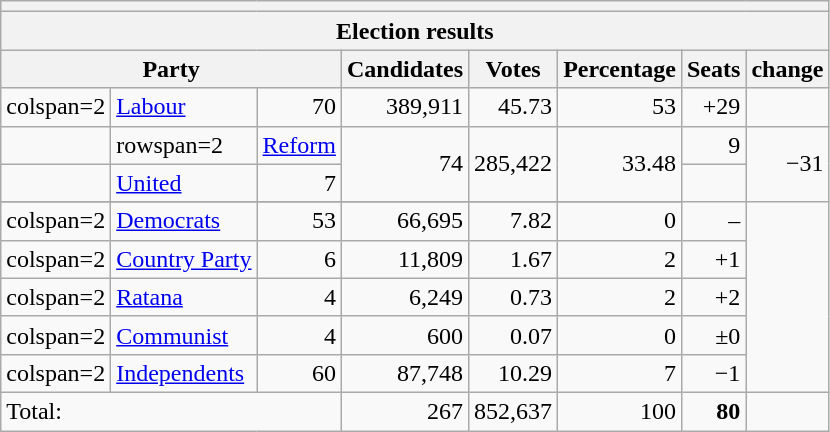<table class=wikitable>
<tr>
<th colspan=8></th>
</tr>
<tr>
<th colspan=8>Election results</th>
</tr>
<tr>
<th colspan=3>Party</th>
<th>Candidates</th>
<th>Votes</th>
<th>Percentage</th>
<th>Seats</th>
<th>change</th>
</tr>
<tr align=right>
<td>colspan=2 </td>
<td align=left><a href='#'>Labour</a></td>
<td>70</td>
<td>389,911</td>
<td>45.73</td>
<td>53</td>
<td>+29</td>
</tr>
<tr>
<td></td>
<td>rowspan=2 </td>
<td align=left><a href='#'>Reform</a></td>
<td align=right rowspan=2>74</td>
<td align=right rowspan=2>285,422</td>
<td align=right rowspan=2>33.48</td>
<td align=right>9</td>
<td align=right rowspan=2>−31</td>
</tr>
<tr>
<td></td>
<td align=left><a href='#'>United</a></td>
<td align=right>7</td>
</tr>
<tr>
</tr>
<tr align=right>
<td>colspan=2 </td>
<td align=left><a href='#'>Democrats</a></td>
<td>53</td>
<td>66,695</td>
<td>7.82</td>
<td>0</td>
<td>–</td>
</tr>
<tr align=right>
<td>colspan=2 </td>
<td align=left><a href='#'>Country Party</a></td>
<td>6</td>
<td>11,809</td>
<td>1.67</td>
<td>2</td>
<td>+1</td>
</tr>
<tr align=right>
<td>colspan=2 </td>
<td align=left><a href='#'>Ratana</a></td>
<td>4</td>
<td>6,249</td>
<td>0.73</td>
<td>2</td>
<td>+2</td>
</tr>
<tr align=right>
<td>colspan=2 </td>
<td align=left><a href='#'>Communist</a></td>
<td>4</td>
<td>600</td>
<td>0.07</td>
<td>0</td>
<td>±0</td>
</tr>
<tr align=right>
<td>colspan=2 </td>
<td align=left><a href='#'>Independents</a></td>
<td>60</td>
<td>87,748</td>
<td>10.29</td>
<td>7</td>
<td>−1</td>
</tr>
<tr bgcolor=>
<td colspan=3 align=left>Total:</td>
<td align=right>267</td>
<td align=right>852,637</td>
<td align=right>100</td>
<td align=right><strong>80</strong></td>
<td></td>
</tr>
</table>
